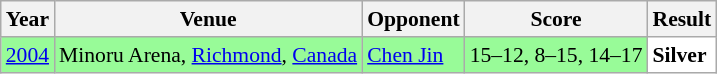<table class="sortable wikitable" style="font-size: 90%;">
<tr>
<th>Year</th>
<th>Venue</th>
<th>Opponent</th>
<th>Score</th>
<th>Result</th>
</tr>
<tr style="background:#98FB98">
<td align="center"><a href='#'>2004</a></td>
<td align="left">Minoru Arena, <a href='#'>Richmond</a>, <a href='#'>Canada</a></td>
<td align="left"> <a href='#'>Chen Jin</a></td>
<td align="left">15–12, 8–15, 14–17</td>
<td style="text-align:left; background:white"> <strong>Silver</strong></td>
</tr>
</table>
